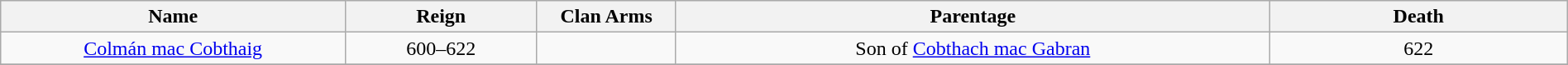<table style="text-align:center; width:100%" class="wikitable">
<tr>
<th style="width:22%">Name</th>
<th>Reign</th>
<th style="width:105px">Clan Arms</th>
<th>Parentage</th>
<th style="width:19%">Death</th>
</tr>
<tr>
<td><a href='#'>Colmán mac Cobthaig</a></td>
<td>600–622</td>
<td></td>
<td>Son of <a href='#'>Cobthach mac Gabran</a></td>
<td>622</td>
</tr>
<tr>
</tr>
</table>
